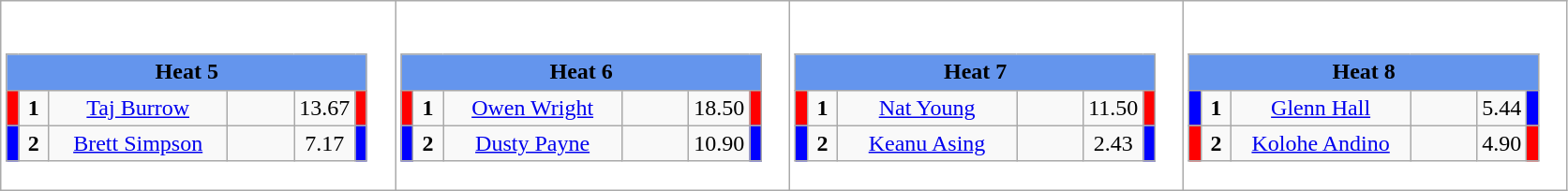<table class="wikitable" style="background:#fff;">
<tr>
<td><div><br><table class="wikitable">
<tr>
<td colspan="6"  style="text-align:center; background:#6495ed;"><strong>Heat 5</strong></td>
</tr>
<tr>
<td style="width:01px; background: #f00;"></td>
<td style="width:14px; text-align:center;"><strong>1</strong></td>
<td style="width:120px; text-align:center;"><a href='#'>Taj Burrow</a></td>
<td style="width:40px; text-align:center;"></td>
<td style="width:20px; text-align:center;">13.67</td>
<td style="width:01px; background: #f00;"></td>
</tr>
<tr>
<td style="width:01px; background: #00f;"></td>
<td style="width:14px; text-align:center;"><strong>2</strong></td>
<td style="width:120px; text-align:center;"><a href='#'>Brett Simpson</a></td>
<td style="width:40px; text-align:center;"></td>
<td style="width:20px; text-align:center;">7.17</td>
<td style="width:01px; background: #00f;"></td>
</tr>
</table>
</div></td>
<td><div><br><table class="wikitable">
<tr>
<td colspan="6"  style="text-align:center; background:#6495ed;"><strong>Heat 6</strong></td>
</tr>
<tr>
<td style="width:01px; background: #f00;"></td>
<td style="width:14px; text-align:center;"><strong>1</strong></td>
<td style="width:120px; text-align:center;"><a href='#'>Owen Wright</a></td>
<td style="width:40px; text-align:center;"></td>
<td style="width:20px; text-align:center;">18.50</td>
<td style="width:01px; background: #f00;"></td>
</tr>
<tr>
<td style="width:01px; background: #00f;"></td>
<td style="width:14px; text-align:center;"><strong>2</strong></td>
<td style="width:120px; text-align:center;"><a href='#'>Dusty Payne</a></td>
<td style="width:40px; text-align:center;"></td>
<td style="width:20px; text-align:center;">10.90</td>
<td style="width:01px; background: #00f;"></td>
</tr>
</table>
</div></td>
<td><div><br><table class="wikitable">
<tr>
<td colspan="6"  style="text-align:center; background:#6495ed;"><strong>Heat 7</strong></td>
</tr>
<tr>
<td style="width:01px; background: #f00;"></td>
<td style="width:14px; text-align:center;"><strong>1</strong></td>
<td style="width:120px; text-align:center;"><a href='#'>Nat Young</a></td>
<td style="width:40px; text-align:center;"></td>
<td style="width:20px; text-align:center;">11.50</td>
<td style="width:01px; background: #f00;"></td>
</tr>
<tr>
<td style="width:01px; background: #00f;"></td>
<td style="width:14px; text-align:center;"><strong>2</strong></td>
<td style="width:120px; text-align:center;"><a href='#'>Keanu Asing</a></td>
<td style="width:40px; text-align:center;"></td>
<td style="width:20px; text-align:center;">2.43</td>
<td style="width:01px; background: #00f;"></td>
</tr>
</table>
</div></td>
<td><div><br><table class="wikitable">
<tr>
<td colspan="6"  style="text-align:center; background:#6495ed;"><strong>Heat 8</strong></td>
</tr>
<tr>
<td style="width:01px; background: #00f;"></td>
<td style="width:14px; text-align:center;"><strong>1</strong></td>
<td style="width:120px; text-align:center;"><a href='#'>Glenn Hall</a></td>
<td style="width:40px; text-align:center;"></td>
<td style="width:20px; text-align:center;">5.44</td>
<td style="width:01px; background: #00f;"></td>
</tr>
<tr>
<td style="width:01px; background: #f00;"></td>
<td style="width:14px; text-align:center;"><strong>2</strong></td>
<td style="width:120px; text-align:center;"><a href='#'>Kolohe Andino</a></td>
<td style="width:40px; text-align:center;"></td>
<td style="width:20px; text-align:center;">4.90</td>
<td style="width:01px; background: #f00;"></td>
</tr>
</table>
</div></td>
</tr>
</table>
